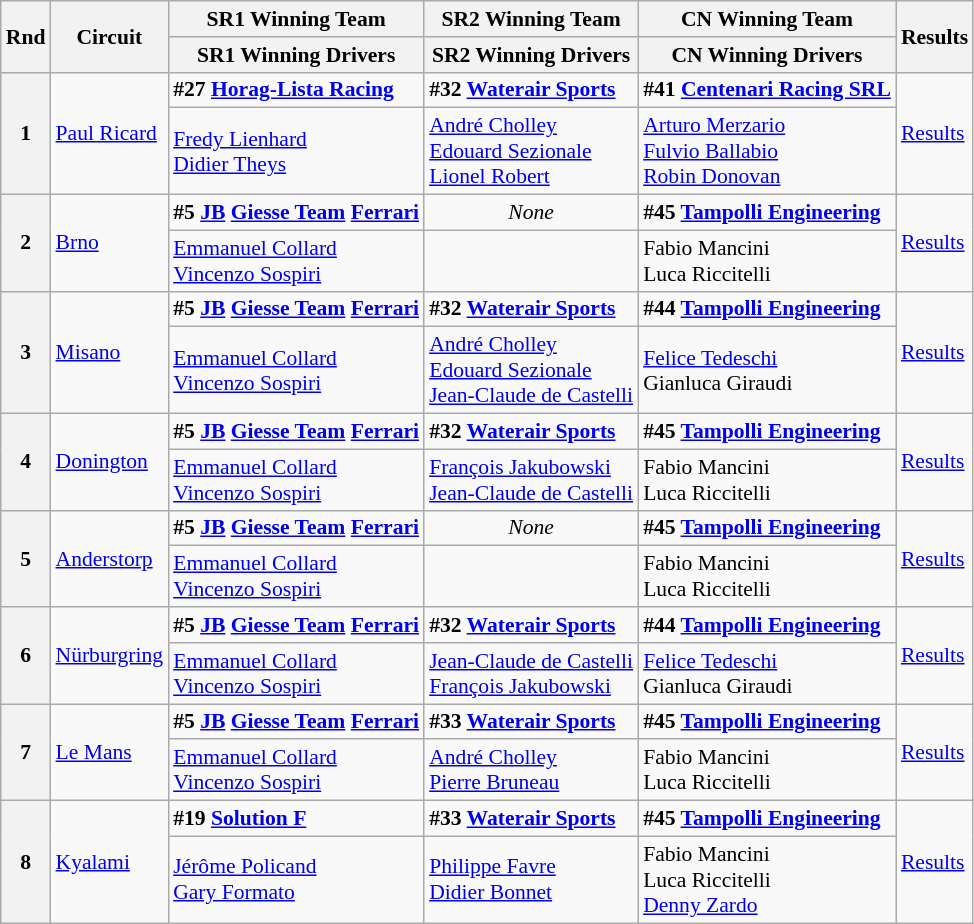<table class="wikitable" style="font-size: 90%;">
<tr>
<th rowspan=2>Rnd</th>
<th rowspan=2>Circuit</th>
<th>SR1 Winning Team</th>
<th>SR2 Winning Team</th>
<th>CN Winning Team</th>
<th rowspan=2>Results</th>
</tr>
<tr>
<th>SR1 Winning Drivers</th>
<th>SR2 Winning Drivers</th>
<th>CN Winning Drivers</th>
</tr>
<tr>
<th rowspan=2>1</th>
<td rowspan=2><a href='#'>Paul Ricard</a></td>
<td><strong> #27 <a href='#'>Horag-Lista Racing</a></strong></td>
<td><strong> #32 <a href='#'>Waterair Sports</a></strong></td>
<td><strong> #41 <a href='#'>Centenari Racing SRL</a></strong></td>
<td rowspan=2><a href='#'>Results</a></td>
</tr>
<tr>
<td> <a href='#'>Fredy Lienhard</a><br> <a href='#'>Didier Theys</a></td>
<td> <a href='#'>André Cholley</a><br> <a href='#'>Edouard Sezionale</a><br> <a href='#'>Lionel Robert</a></td>
<td> <a href='#'>Arturo Merzario</a><br> <a href='#'>Fulvio Ballabio</a><br> <a href='#'>Robin Donovan</a></td>
</tr>
<tr>
<th rowspan=2>2</th>
<td rowspan=2><a href='#'>Brno</a></td>
<td><strong> #5 <a href='#'>JB</a> <a href='#'>Giesse Team</a> <a href='#'>Ferrari</a></strong></td>
<td align="center"><em>None</em></td>
<td><strong> #45 <a href='#'>Tampolli Engineering</a></strong></td>
<td rowspan=2><a href='#'>Results</a></td>
</tr>
<tr>
<td> <a href='#'>Emmanuel Collard</a><br> <a href='#'>Vincenzo Sospiri</a></td>
<td></td>
<td> Fabio Mancini<br> Luca Riccitelli</td>
</tr>
<tr>
<th rowspan=2>3</th>
<td rowspan=2><a href='#'>Misano</a></td>
<td><strong> #5 <a href='#'>JB</a> <a href='#'>Giesse Team</a> <a href='#'>Ferrari</a></strong></td>
<td><strong> #32 <a href='#'>Waterair Sports</a></strong></td>
<td><strong> #44 <a href='#'>Tampolli Engineering</a></strong></td>
<td rowspan=2><a href='#'>Results</a></td>
</tr>
<tr>
<td> <a href='#'>Emmanuel Collard</a><br> <a href='#'>Vincenzo Sospiri</a></td>
<td> <a href='#'>André Cholley</a><br> <a href='#'>Edouard Sezionale</a><br> <a href='#'>Jean-Claude de Castelli</a></td>
<td> <a href='#'>Felice Tedeschi</a><br> Gianluca Giraudi</td>
</tr>
<tr>
<th rowspan=2>4</th>
<td rowspan=2><a href='#'>Donington</a></td>
<td><strong> #5 <a href='#'>JB</a> <a href='#'>Giesse Team</a> <a href='#'>Ferrari</a></strong></td>
<td><strong> #32 <a href='#'>Waterair Sports</a></strong></td>
<td><strong> #45 <a href='#'>Tampolli Engineering</a></strong></td>
<td rowspan=2><a href='#'>Results</a></td>
</tr>
<tr>
<td> <a href='#'>Emmanuel Collard</a><br> <a href='#'>Vincenzo Sospiri</a></td>
<td> <a href='#'>François Jakubowski</a><br> <a href='#'>Jean-Claude de Castelli</a></td>
<td> Fabio Mancini<br> Luca Riccitelli</td>
</tr>
<tr>
<th rowspan=2>5</th>
<td rowspan=2><a href='#'>Anderstorp</a></td>
<td><strong> #5 <a href='#'>JB</a> <a href='#'>Giesse Team</a> <a href='#'>Ferrari</a></strong></td>
<td align="center"><em>None</em></td>
<td><strong> #45 <a href='#'>Tampolli Engineering</a></strong></td>
<td rowspan=2><a href='#'>Results</a></td>
</tr>
<tr>
<td> <a href='#'>Emmanuel Collard</a><br> <a href='#'>Vincenzo Sospiri</a></td>
<td></td>
<td> Fabio Mancini<br> Luca Riccitelli</td>
</tr>
<tr>
<th rowspan=2>6</th>
<td rowspan=2><a href='#'>Nürburgring</a></td>
<td><strong> #5 <a href='#'>JB</a> <a href='#'>Giesse Team</a> <a href='#'>Ferrari</a></strong></td>
<td><strong> #32 <a href='#'>Waterair Sports</a></strong></td>
<td><strong> #44 <a href='#'>Tampolli Engineering</a></strong></td>
<td rowspan=2><a href='#'>Results</a></td>
</tr>
<tr>
<td> <a href='#'>Emmanuel Collard</a><br> <a href='#'>Vincenzo Sospiri</a></td>
<td> <a href='#'>Jean-Claude de Castelli</a><br> <a href='#'>François Jakubowski</a></td>
<td> <a href='#'>Felice Tedeschi</a><br> Gianluca Giraudi</td>
</tr>
<tr>
<th rowspan=2>7</th>
<td rowspan=2><a href='#'>Le Mans</a></td>
<td><strong> #5 <a href='#'>JB</a> <a href='#'>Giesse Team</a> <a href='#'>Ferrari</a></strong></td>
<td><strong> #33 <a href='#'>Waterair Sports</a></strong></td>
<td><strong> #45 <a href='#'>Tampolli Engineering</a></strong></td>
<td rowspan=2><a href='#'>Results</a></td>
</tr>
<tr>
<td> <a href='#'>Emmanuel Collard</a><br> <a href='#'>Vincenzo Sospiri</a></td>
<td> <a href='#'>André Cholley</a><br> <a href='#'>Pierre Bruneau</a></td>
<td> Fabio Mancini<br> Luca Riccitelli</td>
</tr>
<tr>
<th rowspan=2>8</th>
<td rowspan=2><a href='#'>Kyalami</a></td>
<td><strong> #19 <a href='#'>Solution F</a></strong></td>
<td><strong> #33 <a href='#'>Waterair Sports</a></strong></td>
<td><strong> #45 <a href='#'>Tampolli Engineering</a></strong></td>
<td rowspan=2><a href='#'>Results</a></td>
</tr>
<tr>
<td> <a href='#'>Jérôme Policand</a><br> <a href='#'>Gary Formato</a></td>
<td> <a href='#'>Philippe Favre</a><br> <a href='#'>Didier Bonnet</a></td>
<td> Fabio Mancini<br> Luca Riccitelli<br> <a href='#'>Denny Zardo</a></td>
</tr>
</table>
